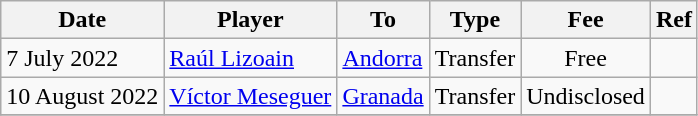<table class="wikitable">
<tr>
<th>Date</th>
<th>Player</th>
<th>To</th>
<th>Type</th>
<th>Fee</th>
<th>Ref</th>
</tr>
<tr>
<td>7 July 2022</td>
<td> <a href='#'>Raúl Lizoain</a></td>
<td><a href='#'>Andorra</a></td>
<td align=center>Transfer</td>
<td align=center>Free</td>
<td align=center></td>
</tr>
<tr>
<td>10 August 2022</td>
<td> <a href='#'>Víctor Meseguer</a></td>
<td><a href='#'>Granada</a></td>
<td align=center>Transfer</td>
<td align=center>Undisclosed</td>
<td align=center></td>
</tr>
<tr>
</tr>
</table>
